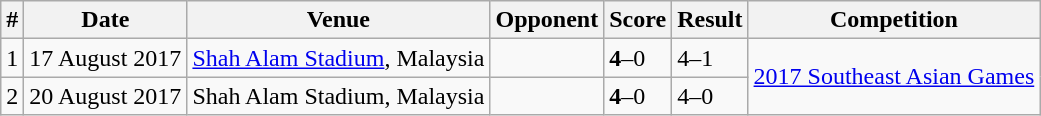<table class="wikitable">
<tr>
<th>#</th>
<th>Date</th>
<th>Venue</th>
<th>Opponent</th>
<th>Score</th>
<th>Result</th>
<th>Competition</th>
</tr>
<tr>
<td>1</td>
<td>17 August 2017</td>
<td><a href='#'>Shah Alam Stadium</a>, Malaysia</td>
<td></td>
<td><strong>4</strong>–0</td>
<td>4–1</td>
<td rowspan=2><a href='#'>2017 Southeast Asian Games</a></td>
</tr>
<tr>
<td>2</td>
<td>20 August 2017</td>
<td>Shah Alam Stadium, Malaysia</td>
<td></td>
<td><strong>4</strong>–0</td>
<td>4–0</td>
</tr>
</table>
